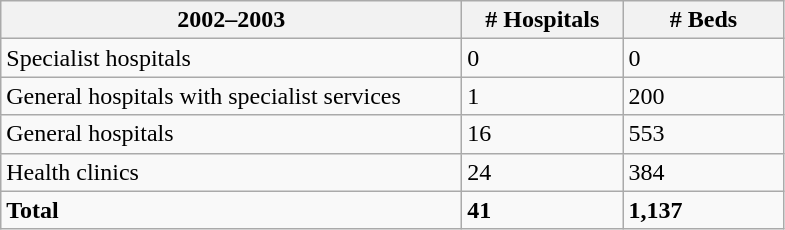<table class="wikitable sortable">
<tr>
<th style="width:300px;">2002–2003</th>
<th style="width:100px;"># Hospitals</th>
<th style="width:100px;"># Beds</th>
</tr>
<tr>
<td>Specialist hospitals</td>
<td>0</td>
<td>0</td>
</tr>
<tr>
<td>General hospitals with specialist services</td>
<td>1</td>
<td>200</td>
</tr>
<tr>
<td>General hospitals</td>
<td>16</td>
<td>553</td>
</tr>
<tr>
<td>Health clinics</td>
<td>24</td>
<td>384</td>
</tr>
<tr class="sortbottom">
<td><strong>Total</strong></td>
<td><strong>41</strong></td>
<td><strong>1,137</strong></td>
</tr>
</table>
